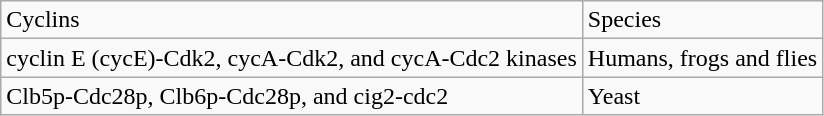<table class="wikitable">
<tr>
<td>Cyclins</td>
<td>Species</td>
</tr>
<tr>
<td>cyclin E (cycE)-Cdk2, cycA-Cdk2, and cycA-Cdc2 kinases</td>
<td>Humans, frogs and flies</td>
</tr>
<tr>
<td>Clb5p-Cdc28p, Clb6p-Cdc28p, and cig2-cdc2</td>
<td>Yeast</td>
</tr>
</table>
